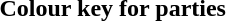<table class="toccolours">
<tr>
<th>Colour key for parties</th>
</tr>
<tr>
<td><br>
</td>
</tr>
</table>
